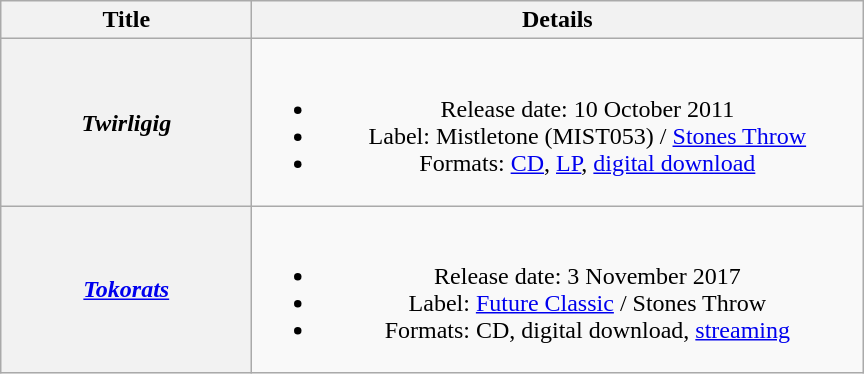<table class="wikitable plainrowheaders" style="text-align:center;">
<tr>
<th scope="col" style="width:10em;">Title</th>
<th scope="col" style="width:25em;">Details</th>
</tr>
<tr>
<th scope="row"><em>Twirligig</em></th>
<td><br><ul><li>Release date: 10 October 2011</li><li>Label: Mistletone (MIST053) / <a href='#'>Stones Throw</a></li><li>Formats: <a href='#'>CD</a>, <a href='#'>LP</a>, <a href='#'>digital download</a></li></ul></td>
</tr>
<tr>
<th scope="row"><em><a href='#'>Tokorats</a></em></th>
<td><br><ul><li>Release date: 3 November 2017</li><li>Label: <a href='#'>Future Classic</a> / Stones Throw</li><li>Formats: CD, digital download, <a href='#'>streaming</a></li></ul></td>
</tr>
</table>
